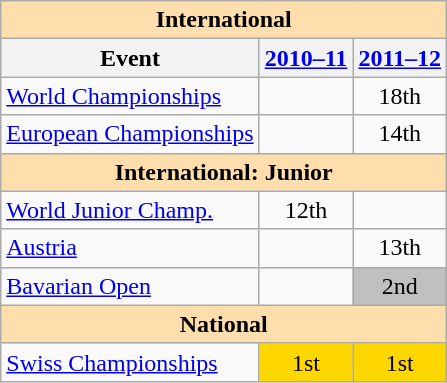<table class="wikitable" style="text-align:center">
<tr>
<th style="background-color: #ffdead; " colspan=3 align=center>International</th>
</tr>
<tr>
<th>Event</th>
<th><a href='#'>2010–11</a></th>
<th><a href='#'>2011–12</a></th>
</tr>
<tr>
<td align=left><a href='#'>World Championships</a></td>
<td></td>
<td>18th</td>
</tr>
<tr>
<td align=left><a href='#'>European Championships</a></td>
<td></td>
<td>14th</td>
</tr>
<tr>
<th style="background-color: #ffdead; " colspan=3 align=center>International: Junior</th>
</tr>
<tr>
<td align=left><a href='#'>World Junior Champ.</a></td>
<td>12th</td>
<td></td>
</tr>
<tr>
<td align=left> <a href='#'>Austria</a></td>
<td></td>
<td>13th</td>
</tr>
<tr>
<td align=left><a href='#'>Bavarian Open</a></td>
<td></td>
<td bgcolor=silver>2nd</td>
</tr>
<tr>
<th style="background-color: #ffdead; " colspan=3 align=center>National</th>
</tr>
<tr>
<td align=left><a href='#'>Swiss Championships</a></td>
<td bgcolor=gold>1st</td>
<td bgcolor=gold>1st</td>
</tr>
</table>
